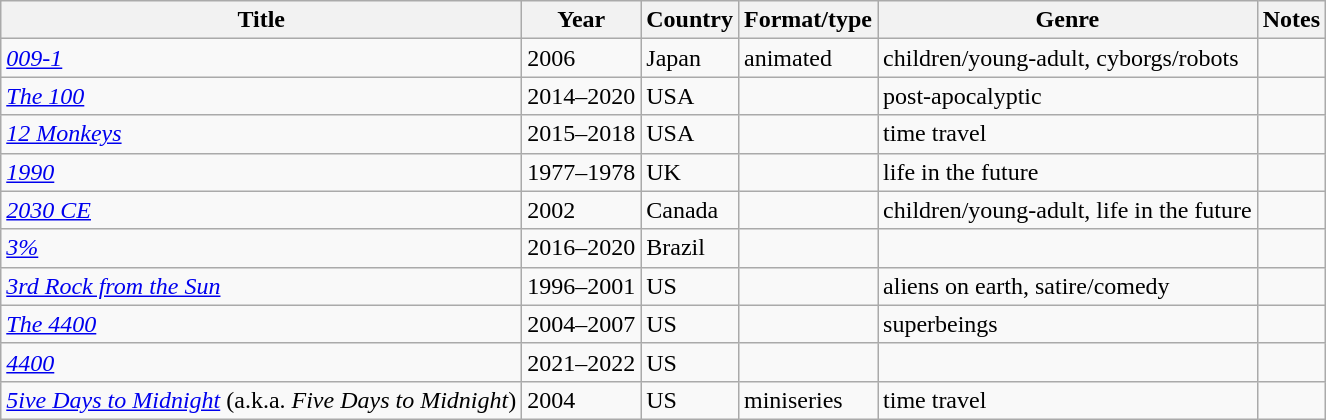<table class="wikitable sortable">
<tr>
<th>Title</th>
<th>Year</th>
<th>Country</th>
<th>Format/type</th>
<th>Genre</th>
<th>Notes</th>
</tr>
<tr>
<td><em><a href='#'>009-1</a></em></td>
<td>2006</td>
<td>Japan</td>
<td>animated</td>
<td>children/young-adult, cyborgs/robots</td>
<td></td>
</tr>
<tr>
<td><em><a href='#'>The 100</a></em></td>
<td>2014–2020</td>
<td>USA</td>
<td></td>
<td>post-apocalyptic</td>
<td></td>
</tr>
<tr>
<td><em><a href='#'>12 Monkeys</a></em></td>
<td>2015–2018</td>
<td>USA</td>
<td></td>
<td>time travel</td>
<td></td>
</tr>
<tr>
<td><em><a href='#'>1990</a></em></td>
<td>1977–1978</td>
<td>UK</td>
<td></td>
<td>life in the future</td>
<td></td>
</tr>
<tr>
<td><em><a href='#'>2030 CE</a></em></td>
<td>2002</td>
<td>Canada</td>
<td></td>
<td>children/young-adult, life in the future</td>
<td></td>
</tr>
<tr>
<td><em><a href='#'>3%</a></em></td>
<td>2016–2020</td>
<td>Brazil</td>
<td></td>
<td></td>
<td></td>
</tr>
<tr>
<td><em><a href='#'>3rd Rock from the Sun</a></em></td>
<td>1996–2001</td>
<td>US</td>
<td></td>
<td>aliens on earth, satire/comedy</td>
<td></td>
</tr>
<tr>
<td><em><a href='#'>The 4400</a></em></td>
<td>2004–2007</td>
<td>US</td>
<td></td>
<td>superbeings</td>
<td></td>
</tr>
<tr>
<td><em><a href='#'>4400</a></em></td>
<td>2021–2022</td>
<td>US</td>
<td></td>
<td></td>
<td></td>
</tr>
<tr>
<td><em><a href='#'>5ive Days to Midnight</a></em> (a.k.a. <em>Five Days to Midnight</em>)</td>
<td>2004</td>
<td>US</td>
<td>miniseries</td>
<td>time travel</td>
<td></td>
</tr>
</table>
